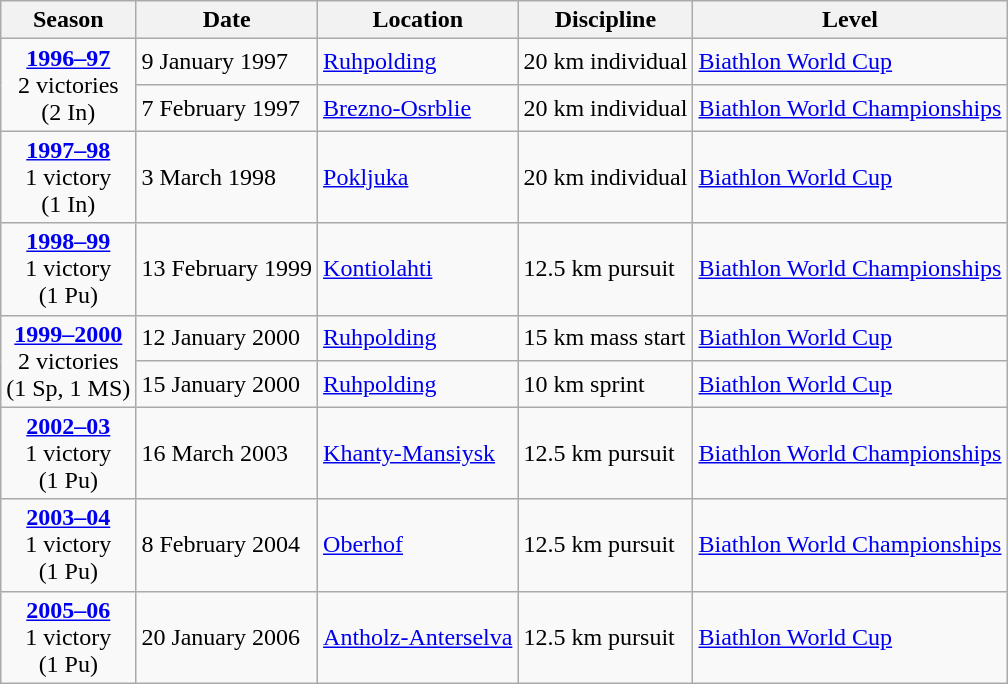<table class="wikitable">
<tr>
<th>Season</th>
<th>Date</th>
<th>Location</th>
<th>Discipline</th>
<th>Level</th>
</tr>
<tr>
<td rowspan="2" style="text-align:center;"><strong><a href='#'>1996–97</a></strong> <br> 2 victories <br> (2 In)</td>
<td>9 January 1997</td>
<td> <a href='#'>Ruhpolding</a></td>
<td>20 km individual</td>
<td><a href='#'>Biathlon World Cup</a></td>
</tr>
<tr>
<td>7 February 1997</td>
<td> <a href='#'>Brezno-Osrblie</a></td>
<td>20 km individual</td>
<td><a href='#'>Biathlon World Championships</a></td>
</tr>
<tr>
<td rowspan="1" style="text-align:center;"><strong><a href='#'>1997–98</a></strong> <br> 1 victory <br> (1 In)</td>
<td>3 March 1998</td>
<td> <a href='#'>Pokljuka</a></td>
<td>20 km individual</td>
<td><a href='#'>Biathlon World Cup</a></td>
</tr>
<tr>
<td rowspan="1" style="text-align:center;"><strong><a href='#'>1998–99</a></strong> <br> 1 victory <br> (1 Pu)</td>
<td>13 February 1999</td>
<td> <a href='#'>Kontiolahti</a></td>
<td>12.5 km pursuit</td>
<td><a href='#'>Biathlon World Championships</a></td>
</tr>
<tr>
<td rowspan="2" style="text-align:center;"><strong><a href='#'>1999–2000</a></strong> <br> 2 victories <br> (1 Sp, 1 MS)</td>
<td>12 January 2000</td>
<td> <a href='#'>Ruhpolding</a></td>
<td>15 km mass start</td>
<td><a href='#'>Biathlon World Cup</a></td>
</tr>
<tr>
<td>15 January 2000</td>
<td> <a href='#'>Ruhpolding</a></td>
<td>10 km sprint</td>
<td><a href='#'>Biathlon World Cup</a></td>
</tr>
<tr>
<td rowspan="1" style="text-align:center;"><strong><a href='#'>2002–03</a></strong> <br> 1 victory <br> (1 Pu)</td>
<td>16 March 2003</td>
<td> <a href='#'>Khanty-Mansiysk</a></td>
<td>12.5 km pursuit</td>
<td><a href='#'>Biathlon World Championships</a></td>
</tr>
<tr>
<td rowspan="1" style="text-align:center;"><strong><a href='#'>2003–04</a></strong> <br> 1 victory <br> (1 Pu)</td>
<td>8 February 2004</td>
<td> <a href='#'>Oberhof</a></td>
<td>12.5 km pursuit</td>
<td><a href='#'>Biathlon World Championships</a></td>
</tr>
<tr>
<td rowspan="1" style="text-align:center;"><strong><a href='#'>2005–06</a></strong> <br> 1 victory <br> (1 Pu)</td>
<td>20 January 2006</td>
<td> <a href='#'>Antholz-Anterselva</a></td>
<td>12.5 km pursuit</td>
<td><a href='#'>Biathlon World Cup</a></td>
</tr>
</table>
